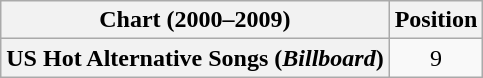<table class="wikitable plainrowheaders" style="text-align:center">
<tr>
<th>Chart (2000–2009)</th>
<th>Position</th>
</tr>
<tr>
<th scope="row">US Hot Alternative Songs (<em>Billboard</em>)</th>
<td>9</td>
</tr>
</table>
